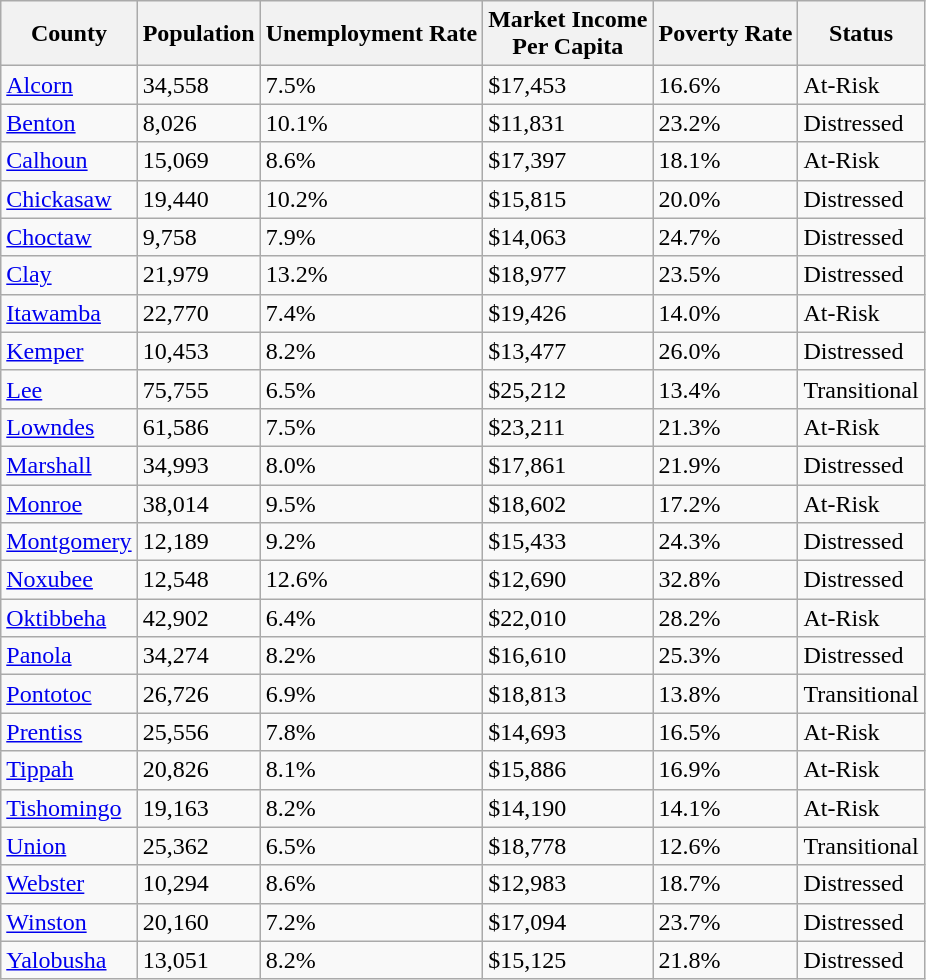<table class="wikitable sortable">
<tr>
<th>County</th>
<th>Population</th>
<th>Unemployment Rate</th>
<th>Market Income<br> Per Capita</th>
<th>Poverty Rate</th>
<th>Status</th>
</tr>
<tr>
<td><a href='#'>Alcorn</a></td>
<td>34,558</td>
<td>7.5%</td>
<td>$17,453</td>
<td>16.6%</td>
<td>At-Risk</td>
</tr>
<tr>
<td><a href='#'>Benton</a></td>
<td>8,026</td>
<td>10.1%</td>
<td>$11,831</td>
<td>23.2%</td>
<td>Distressed</td>
</tr>
<tr>
<td><a href='#'>Calhoun</a></td>
<td>15,069</td>
<td>8.6%</td>
<td>$17,397</td>
<td>18.1%</td>
<td>At-Risk</td>
</tr>
<tr>
<td><a href='#'>Chickasaw</a></td>
<td>19,440</td>
<td>10.2%</td>
<td>$15,815</td>
<td>20.0%</td>
<td>Distressed</td>
</tr>
<tr>
<td><a href='#'>Choctaw</a></td>
<td>9,758</td>
<td>7.9%</td>
<td>$14,063</td>
<td>24.7%</td>
<td>Distressed</td>
</tr>
<tr>
<td><a href='#'>Clay</a></td>
<td>21,979</td>
<td>13.2%</td>
<td>$18,977</td>
<td>23.5%</td>
<td>Distressed</td>
</tr>
<tr>
<td><a href='#'>Itawamba</a></td>
<td>22,770</td>
<td>7.4%</td>
<td>$19,426</td>
<td>14.0%</td>
<td>At-Risk</td>
</tr>
<tr>
<td><a href='#'>Kemper</a></td>
<td>10,453</td>
<td>8.2%</td>
<td>$13,477</td>
<td>26.0%</td>
<td>Distressed</td>
</tr>
<tr>
<td><a href='#'>Lee</a></td>
<td>75,755</td>
<td>6.5%</td>
<td>$25,212</td>
<td>13.4%</td>
<td>Transitional</td>
</tr>
<tr>
<td><a href='#'>Lowndes</a></td>
<td>61,586</td>
<td>7.5%</td>
<td>$23,211</td>
<td>21.3%</td>
<td>At-Risk</td>
</tr>
<tr>
<td><a href='#'>Marshall</a></td>
<td>34,993</td>
<td>8.0%</td>
<td>$17,861</td>
<td>21.9%</td>
<td>Distressed</td>
</tr>
<tr>
<td><a href='#'>Monroe</a></td>
<td>38,014</td>
<td>9.5%</td>
<td>$18,602</td>
<td>17.2%</td>
<td>At-Risk</td>
</tr>
<tr>
<td><a href='#'>Montgomery</a></td>
<td>12,189</td>
<td>9.2%</td>
<td>$15,433</td>
<td>24.3%</td>
<td>Distressed</td>
</tr>
<tr>
<td><a href='#'>Noxubee</a></td>
<td>12,548</td>
<td>12.6%</td>
<td>$12,690</td>
<td>32.8%</td>
<td>Distressed</td>
</tr>
<tr>
<td><a href='#'>Oktibbeha</a></td>
<td>42,902</td>
<td>6.4%</td>
<td>$22,010</td>
<td>28.2%</td>
<td>At-Risk</td>
</tr>
<tr>
<td><a href='#'>Panola</a></td>
<td>34,274</td>
<td>8.2%</td>
<td>$16,610</td>
<td>25.3%</td>
<td>Distressed</td>
</tr>
<tr>
<td><a href='#'>Pontotoc</a></td>
<td>26,726</td>
<td>6.9%</td>
<td>$18,813</td>
<td>13.8%</td>
<td>Transitional</td>
</tr>
<tr>
<td><a href='#'>Prentiss</a></td>
<td>25,556</td>
<td>7.8%</td>
<td>$14,693</td>
<td>16.5%</td>
<td>At-Risk</td>
</tr>
<tr>
<td><a href='#'>Tippah</a></td>
<td>20,826</td>
<td>8.1%</td>
<td>$15,886</td>
<td>16.9%</td>
<td>At-Risk</td>
</tr>
<tr>
<td><a href='#'>Tishomingo</a></td>
<td>19,163</td>
<td>8.2%</td>
<td>$14,190</td>
<td>14.1%</td>
<td>At-Risk</td>
</tr>
<tr>
<td><a href='#'>Union</a></td>
<td>25,362</td>
<td>6.5%</td>
<td>$18,778</td>
<td>12.6%</td>
<td>Transitional</td>
</tr>
<tr>
<td><a href='#'>Webster</a></td>
<td>10,294</td>
<td>8.6%</td>
<td>$12,983</td>
<td>18.7%</td>
<td>Distressed</td>
</tr>
<tr>
<td><a href='#'>Winston</a></td>
<td>20,160</td>
<td>7.2%</td>
<td>$17,094</td>
<td>23.7%</td>
<td>Distressed</td>
</tr>
<tr>
<td><a href='#'>Yalobusha</a></td>
<td>13,051</td>
<td>8.2%</td>
<td>$15,125</td>
<td>21.8%</td>
<td>Distressed</td>
</tr>
</table>
